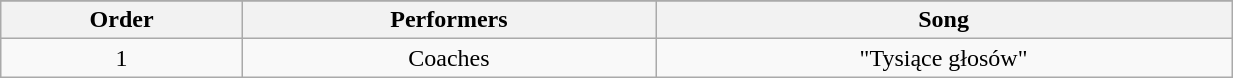<table class="wikitable" style="text-align:center; width:65%;">
<tr>
</tr>
<tr>
<th>Order</th>
<th>Performers</th>
<th>Song</th>
</tr>
<tr>
<td>1</td>
<td>Coaches</td>
<td>"Tysiące głosów"</td>
</tr>
</table>
